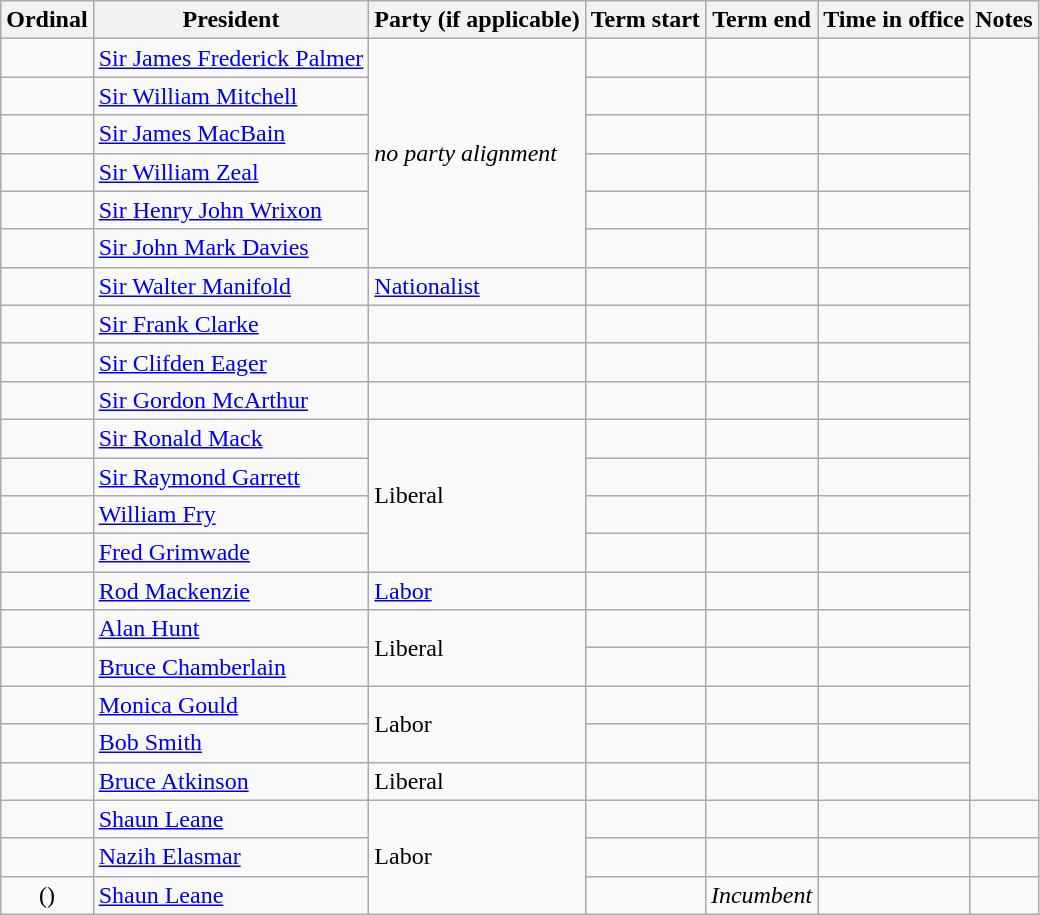<table class="wikitable">
<tr>
<th>Ordinal</th>
<th>President</th>
<th>Party (if applicable)</th>
<th>Term start</th>
<th>Term end</th>
<th>Time in office</th>
<th>Notes</th>
</tr>
<tr>
<td align=center></td>
<td><a href='#'>Sir James Frederick Palmer</a></td>
<td rowspan=6><em>no party alignment</em></td>
<td align=center></td>
<td align=center></td>
<td align=right></td>
<td rowspan=20></td>
</tr>
<tr>
<td align=center></td>
<td><a href='#'>Sir William Mitchell</a></td>
<td align=center></td>
<td align=center></td>
<td align=right></td>
</tr>
<tr>
<td align=center></td>
<td><a href='#'>Sir James MacBain</a></td>
<td align=center></td>
<td align=center></td>
<td align=right></td>
</tr>
<tr>
<td align=center></td>
<td><a href='#'>Sir William Zeal</a></td>
<td align=center></td>
<td align=center></td>
<td align=right></td>
</tr>
<tr>
<td align=center></td>
<td><a href='#'>Sir Henry John Wrixon</a></td>
<td align=center></td>
<td align=center></td>
<td align=right></td>
</tr>
<tr>
<td align=center></td>
<td><a href='#'>Sir John Mark Davies</a></td>
<td align=center></td>
<td align=center></td>
<td align=right></td>
</tr>
<tr>
<td align=center></td>
<td><a href='#'>Sir Walter Manifold</a></td>
<td><a href='#'>Nationalist</a></td>
<td align=center></td>
<td align=center></td>
<td align=right></td>
</tr>
<tr>
<td align=center></td>
<td><a href='#'>Sir Frank Clarke</a></td>
<td></td>
<td align=center></td>
<td align=center></td>
<td align=right><strong></strong></td>
</tr>
<tr>
<td align=center></td>
<td><a href='#'>Sir Clifden Eager</a></td>
<td></td>
<td align=center></td>
<td align=center></td>
<td align=right></td>
</tr>
<tr>
<td align=center></td>
<td><a href='#'>Sir Gordon McArthur</a></td>
<td></td>
<td align=center></td>
<td align=center></td>
<td align=right></td>
</tr>
<tr>
<td align=center></td>
<td><a href='#'>Sir Ronald Mack</a></td>
<td rowspan=4>Liberal</td>
<td align=center></td>
<td align=center></td>
<td align=right></td>
</tr>
<tr>
<td align=center></td>
<td><a href='#'>Sir Raymond Garrett</a></td>
<td align=center></td>
<td align=center></td>
<td align=right></td>
</tr>
<tr>
<td align=center></td>
<td><a href='#'>William Fry</a></td>
<td align=center></td>
<td align=center></td>
<td align=right></td>
</tr>
<tr>
<td align=center></td>
<td><a href='#'>Fred Grimwade</a></td>
<td align=center></td>
<td align=center></td>
<td align=right></td>
</tr>
<tr>
<td align=center></td>
<td><a href='#'>Rod Mackenzie</a></td>
<td><a href='#'>Labor</a></td>
<td align=center></td>
<td align=center></td>
<td align=right></td>
</tr>
<tr>
<td align=center></td>
<td><a href='#'>Alan Hunt</a></td>
<td rowspan=2>Liberal</td>
<td align=center></td>
<td align=center></td>
<td align=right></td>
</tr>
<tr>
<td align=center></td>
<td><a href='#'>Bruce Chamberlain</a></td>
<td align=center></td>
<td align=center></td>
<td align=right></td>
</tr>
<tr>
<td align=center></td>
<td><a href='#'>Monica Gould</a></td>
<td rowspan=2>Labor</td>
<td align=center></td>
<td align=center></td>
<td align=right></td>
</tr>
<tr>
<td align=center></td>
<td><a href='#'>Bob Smith</a></td>
<td align=center></td>
<td align=center></td>
<td align=right></td>
</tr>
<tr>
<td align=center></td>
<td><a href='#'>Bruce Atkinson</a></td>
<td>Liberal</td>
<td align=center></td>
<td align=center></td>
<td align=right></td>
</tr>
<tr>
<td align=center></td>
<td><a href='#'>Shaun Leane</a></td>
<td rowspan=3>Labor</td>
<td align=center></td>
<td align=center></td>
<td align=right></td>
<td></td>
</tr>
<tr>
<td align=center></td>
<td><a href='#'>Nazih Elasmar</a></td>
<td align=center></td>
<td align=center></td>
<td align=right></td>
<td></td>
</tr>
<tr>
<td align=center>()</td>
<td><a href='#'>Shaun Leane</a></td>
<td align=center></td>
<td align=center><em>Incumbent</em></td>
<td align=right></td>
</tr>
</table>
